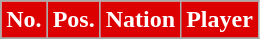<table class="wikitable sortable">
<tr>
<th style="background:#DD0000; color:#FFFFFF;" scope="col">No.</th>
<th style="background:#DD0000; color:#FFFFFF;" scope="col">Pos.</th>
<th style="background:#DD0000; color:#FFFFFF;" scope="col">Nation</th>
<th style="background:#DD0000; color:#FFFFFF;" scope="col">Player</th>
</tr>
<tr>
</tr>
</table>
